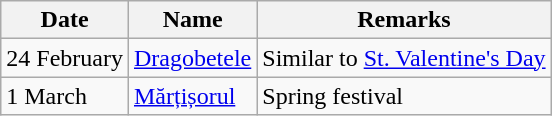<table class="wikitable">
<tr>
<th>Date</th>
<th>Name</th>
<th>Remarks</th>
</tr>
<tr>
<td>24 February</td>
<td><a href='#'>Dragobetele</a></td>
<td>Similar to <a href='#'>St. Valentine's Day</a></td>
</tr>
<tr>
<td>1 March</td>
<td><a href='#'>Mărțișorul</a></td>
<td>Spring festival</td>
</tr>
</table>
